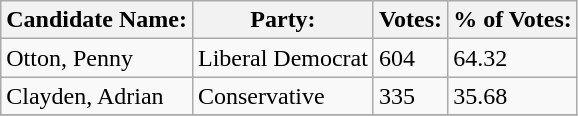<table class="wikitable">
<tr>
<th>Candidate Name:</th>
<th>Party:</th>
<th>Votes:</th>
<th>% of Votes:</th>
</tr>
<tr>
<td>Otton, Penny</td>
<td>Liberal Democrat</td>
<td>604</td>
<td>64.32</td>
</tr>
<tr>
<td>Clayden, Adrian</td>
<td>Conservative</td>
<td>335</td>
<td>35.68</td>
</tr>
<tr>
</tr>
</table>
